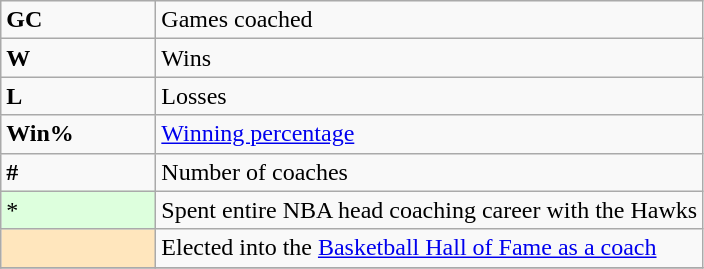<table class="wikitable">
<tr>
<td><strong>GC</strong></td>
<td>Games coached</td>
</tr>
<tr>
<td><strong>W</strong></td>
<td>Wins</td>
</tr>
<tr>
<td><strong>L</strong></td>
<td>Losses</td>
</tr>
<tr>
<td><strong>Win%</strong></td>
<td><a href='#'>Winning percentage</a></td>
</tr>
<tr>
<td><strong>#</strong></td>
<td>Number of coaches</td>
</tr>
<tr>
<td style="background-color:#ddffdd; width:6em">*</td>
<td>Spent entire NBA head coaching career with the Hawks</td>
</tr>
<tr>
<td style="background-color:#FFE6BD; width:6em"></td>
<td>Elected into the <a href='#'>Basketball Hall of Fame as a coach</a></td>
</tr>
<tr>
</tr>
</table>
